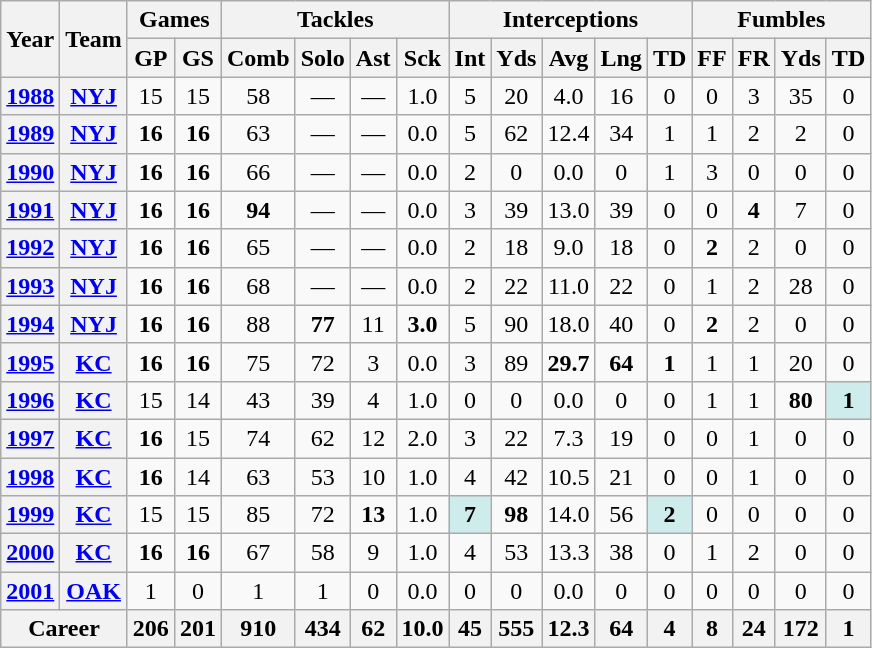<table class="wikitable" style="text-align:center">
<tr>
<th rowspan="2">Year</th>
<th rowspan="2">Team</th>
<th colspan="2">Games</th>
<th colspan="4">Tackles</th>
<th colspan="5">Interceptions</th>
<th colspan="4">Fumbles</th>
</tr>
<tr>
<th>GP</th>
<th>GS</th>
<th>Comb</th>
<th>Solo</th>
<th>Ast</th>
<th>Sck</th>
<th>Int</th>
<th>Yds</th>
<th>Avg</th>
<th>Lng</th>
<th>TD</th>
<th>FF</th>
<th>FR</th>
<th>Yds</th>
<th>TD</th>
</tr>
<tr>
<th><a href='#'>1988</a></th>
<th><a href='#'>NYJ</a></th>
<td>15</td>
<td>15</td>
<td>58</td>
<td>—</td>
<td>—</td>
<td>1.0</td>
<td>5</td>
<td>20</td>
<td>4.0</td>
<td>16</td>
<td>0</td>
<td>0</td>
<td>3</td>
<td>35</td>
<td>0</td>
</tr>
<tr>
<th><a href='#'>1989</a></th>
<th><a href='#'>NYJ</a></th>
<td><strong>16</strong></td>
<td><strong>16</strong></td>
<td>63</td>
<td>—</td>
<td>—</td>
<td>0.0</td>
<td>5</td>
<td>62</td>
<td>12.4</td>
<td>34</td>
<td>1</td>
<td>1</td>
<td>2</td>
<td>2</td>
<td>0</td>
</tr>
<tr>
<th><a href='#'>1990</a></th>
<th><a href='#'>NYJ</a></th>
<td><strong>16</strong></td>
<td><strong>16</strong></td>
<td>66</td>
<td>—</td>
<td>—</td>
<td>0.0</td>
<td>2</td>
<td>0</td>
<td>0.0</td>
<td>0</td>
<td>1</td>
<td>3</td>
<td>0</td>
<td>0</td>
<td>0</td>
</tr>
<tr>
<th><a href='#'>1991</a></th>
<th><a href='#'>NYJ</a></th>
<td><strong>16</strong></td>
<td><strong>16</strong></td>
<td><strong>94</strong></td>
<td>—</td>
<td>—</td>
<td>0.0</td>
<td>3</td>
<td>39</td>
<td>13.0</td>
<td>39</td>
<td>0</td>
<td>0</td>
<td><strong>4</strong></td>
<td>7</td>
<td>0</td>
</tr>
<tr>
<th><a href='#'>1992</a></th>
<th><a href='#'>NYJ</a></th>
<td><strong>16</strong></td>
<td><strong>16</strong></td>
<td>65</td>
<td>—</td>
<td>—</td>
<td>0.0</td>
<td>2</td>
<td>18</td>
<td>9.0</td>
<td>18</td>
<td>0</td>
<td><strong>2</strong></td>
<td>2</td>
<td>0</td>
<td>0</td>
</tr>
<tr>
<th><a href='#'>1993</a></th>
<th><a href='#'>NYJ</a></th>
<td><strong>16</strong></td>
<td><strong>16</strong></td>
<td>68</td>
<td>—</td>
<td>—</td>
<td>0.0</td>
<td>2</td>
<td>22</td>
<td>11.0</td>
<td>22</td>
<td>0</td>
<td>1</td>
<td>2</td>
<td>28</td>
<td>0</td>
</tr>
<tr>
<th><a href='#'>1994</a></th>
<th><a href='#'>NYJ</a></th>
<td><strong>16</strong></td>
<td><strong>16</strong></td>
<td>88</td>
<td><strong>77</strong></td>
<td>11</td>
<td><strong>3.0</strong></td>
<td>5</td>
<td>90</td>
<td>18.0</td>
<td>40</td>
<td>0</td>
<td><strong>2</strong></td>
<td>2</td>
<td>0</td>
<td>0</td>
</tr>
<tr>
<th><a href='#'>1995</a></th>
<th><a href='#'>KC</a></th>
<td><strong>16</strong></td>
<td><strong>16</strong></td>
<td>75</td>
<td>72</td>
<td>3</td>
<td>0.0</td>
<td>3</td>
<td>89</td>
<td><strong>29.7</strong></td>
<td><strong>64</strong></td>
<td><strong>1</strong></td>
<td>1</td>
<td>1</td>
<td>20</td>
<td>0</td>
</tr>
<tr>
<th><a href='#'>1996</a></th>
<th><a href='#'>KC</a></th>
<td>15</td>
<td>14</td>
<td>43</td>
<td>39</td>
<td>4</td>
<td>1.0</td>
<td>0</td>
<td>0</td>
<td>0.0</td>
<td>0</td>
<td>0</td>
<td>1</td>
<td>1</td>
<td><strong>80</strong></td>
<td style="background:#cfecec;"><strong>1</strong></td>
</tr>
<tr>
<th><a href='#'>1997</a></th>
<th><a href='#'>KC</a></th>
<td><strong>16</strong></td>
<td>15</td>
<td>74</td>
<td>62</td>
<td>12</td>
<td>2.0</td>
<td>3</td>
<td>22</td>
<td>7.3</td>
<td>19</td>
<td>0</td>
<td>0</td>
<td>1</td>
<td>0</td>
<td>0</td>
</tr>
<tr>
<th><a href='#'>1998</a></th>
<th><a href='#'>KC</a></th>
<td><strong>16</strong></td>
<td>14</td>
<td>63</td>
<td>53</td>
<td>10</td>
<td>1.0</td>
<td>4</td>
<td>42</td>
<td>10.5</td>
<td>21</td>
<td>0</td>
<td>0</td>
<td>1</td>
<td>0</td>
<td>0</td>
</tr>
<tr>
<th><a href='#'>1999</a></th>
<th><a href='#'>KC</a></th>
<td>15</td>
<td>15</td>
<td>85</td>
<td>72</td>
<td><strong>13</strong></td>
<td>1.0</td>
<td style="background:#cfecec;"><strong>7</strong></td>
<td><strong>98</strong></td>
<td>14.0</td>
<td>56</td>
<td style="background:#cfecec;"><strong>2</strong></td>
<td>0</td>
<td>0</td>
<td>0</td>
<td>0</td>
</tr>
<tr>
<th><a href='#'>2000</a></th>
<th><a href='#'>KC</a></th>
<td><strong>16</strong></td>
<td><strong>16</strong></td>
<td>67</td>
<td>58</td>
<td>9</td>
<td>1.0</td>
<td>4</td>
<td>53</td>
<td>13.3</td>
<td>38</td>
<td>0</td>
<td>1</td>
<td>2</td>
<td>0</td>
<td>0</td>
</tr>
<tr>
<th><a href='#'>2001</a></th>
<th><a href='#'>OAK</a></th>
<td>1</td>
<td>0</td>
<td>1</td>
<td>1</td>
<td>0</td>
<td>0.0</td>
<td>0</td>
<td>0</td>
<td>0.0</td>
<td>0</td>
<td>0</td>
<td>0</td>
<td>0</td>
<td>0</td>
<td>0</td>
</tr>
<tr>
<th colspan="2">Career</th>
<th>206</th>
<th>201</th>
<th>910</th>
<th>434</th>
<th>62</th>
<th>10.0</th>
<th>45</th>
<th>555</th>
<th>12.3</th>
<th>64</th>
<th>4</th>
<th>8</th>
<th>24</th>
<th>172</th>
<th>1</th>
</tr>
</table>
